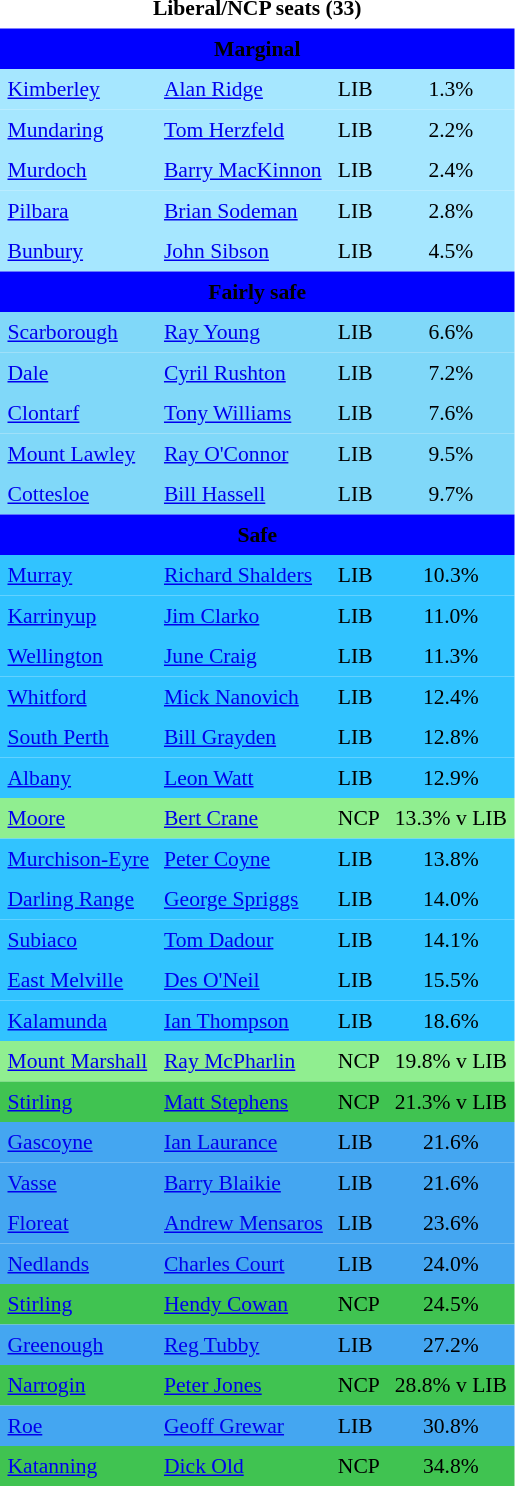<table class="toccolours" cellpadding="5" cellspacing="0" style="float:left; margin-right:.5em; margin-top:.4em; font-size:90%;">
<tr>
<td COLSPAN=4 align="center"><strong>Liberal/NCP seats (33)</strong></td>
</tr>
<tr>
<td COLSPAN=4 align="center" bgcolor="Blue"><span><strong>Marginal</strong></span></td>
</tr>
<tr>
<td align="left" bgcolor="A6E7FF"><a href='#'>Kimberley</a></td>
<td align="left" bgcolor="A6E7FF"><a href='#'>Alan Ridge</a></td>
<td align="left" bgcolor="A6E7FF">LIB</td>
<td align="center" bgcolor="A6E7FF">1.3%</td>
</tr>
<tr>
<td align="left" bgcolor="A6E7FF"><a href='#'>Mundaring</a></td>
<td align="left" bgcolor="A6E7FF"><a href='#'>Tom Herzfeld</a></td>
<td align="left" bgcolor="A6E7FF">LIB</td>
<td align="center" bgcolor="A6E7FF">2.2%</td>
</tr>
<tr>
<td align="left" bgcolor="A6E7FF"><a href='#'>Murdoch</a></td>
<td align="left" bgcolor="A6E7FF"><a href='#'>Barry MacKinnon</a></td>
<td align="left" bgcolor="A6E7FF">LIB</td>
<td align="center" bgcolor="A6E7FF">2.4%</td>
</tr>
<tr>
<td align="left" bgcolor="A6E7FF"><a href='#'>Pilbara</a></td>
<td align="left" bgcolor="A6E7FF"><a href='#'>Brian Sodeman</a></td>
<td align="left" bgcolor="A6E7FF">LIB</td>
<td align="center" bgcolor="A6E7FF">2.8%</td>
</tr>
<tr>
<td align="left" bgcolor="A6E7FF"><a href='#'>Bunbury</a></td>
<td align="left" bgcolor="A6E7FF"><a href='#'>John Sibson</a></td>
<td align="left" bgcolor="A6E7FF">LIB</td>
<td align="center" bgcolor="A6E7FF">4.5%</td>
</tr>
<tr>
<td COLSPAN=4 align="center" bgcolor="blue"><span><strong>Fairly safe</strong></span></td>
</tr>
<tr>
<td align="left" bgcolor="80D8F9"><a href='#'>Scarborough</a></td>
<td align="left" bgcolor="80D8F9"><a href='#'>Ray Young</a></td>
<td align="left" bgcolor="80D8F9">LIB</td>
<td align="center" bgcolor="80D8F9">6.6%</td>
</tr>
<tr>
<td align="left" bgcolor="80D8F9"><a href='#'>Dale</a></td>
<td align="left" bgcolor="80D8F9"><a href='#'>Cyril Rushton</a></td>
<td align="left" bgcolor="80D8F9">LIB</td>
<td align="center" bgcolor="80D8F9">7.2%</td>
</tr>
<tr>
<td align="left" bgcolor="80D8F9"><a href='#'>Clontarf</a></td>
<td align="left" bgcolor="80D8F9"><a href='#'>Tony Williams</a></td>
<td align="left" bgcolor="80D8F9">LIB</td>
<td align="center" bgcolor="80D8F9">7.6%</td>
</tr>
<tr>
<td align="left" bgcolor="80D8F9"><a href='#'>Mount Lawley</a></td>
<td align="left" bgcolor="80D8F9"><a href='#'>Ray O'Connor</a></td>
<td align="left" bgcolor="80D8F9">LIB</td>
<td align="center" bgcolor="80D8F9">9.5%</td>
</tr>
<tr>
<td align="left" bgcolor="80D8F9"><a href='#'>Cottesloe</a></td>
<td align="left" bgcolor="80D8F9"><a href='#'>Bill Hassell</a></td>
<td align="left" bgcolor="80D8F9">LIB</td>
<td align="center" bgcolor="80D8F9">9.7%</td>
</tr>
<tr>
<td COLSPAN=4 align="center" bgcolor="blue"><span><strong>Safe</strong></span></td>
</tr>
<tr>
<td align="left" bgcolor="31C3FF"><a href='#'>Murray</a></td>
<td align="left" bgcolor="31C3FF"><a href='#'>Richard Shalders</a></td>
<td align="left" bgcolor="31C3FF">LIB</td>
<td align="center" bgcolor="31C3FF">10.3%</td>
</tr>
<tr>
<td align="left" bgcolor="31C3FF"><a href='#'>Karrinyup</a></td>
<td align="left" bgcolor="31C3FF"><a href='#'>Jim Clarko</a></td>
<td align="left" bgcolor="31C3FF">LIB</td>
<td align="center" bgcolor="31C3FF">11.0%</td>
</tr>
<tr>
<td align="left" bgcolor="31C3FF"><a href='#'>Wellington</a></td>
<td align="left" bgcolor="31C3FF"><a href='#'>June Craig</a></td>
<td align="left" bgcolor="31C3FF">LIB</td>
<td align="center" bgcolor="31C3FF">11.3%</td>
</tr>
<tr>
<td align="left" bgcolor="31C3FF"><a href='#'>Whitford</a></td>
<td align="left" bgcolor="31C3FF"><a href='#'>Mick Nanovich</a></td>
<td align="left" bgcolor="31C3FF">LIB</td>
<td align="center" bgcolor="31C3FF">12.4%</td>
</tr>
<tr>
<td align="left" bgcolor="31C3FF"><a href='#'>South Perth</a></td>
<td align="left" bgcolor="31C3FF"><a href='#'>Bill Grayden</a></td>
<td align="left" bgcolor="31C3FF">LIB</td>
<td align="center" bgcolor="31C3FF">12.8%</td>
</tr>
<tr>
<td align="left" bgcolor="31C3FF"><a href='#'>Albany</a></td>
<td align="left" bgcolor="31C3FF"><a href='#'>Leon Watt</a></td>
<td align="left" bgcolor="31C3FF">LIB</td>
<td align="center" bgcolor="31C3FF">12.9%</td>
</tr>
<tr>
<td align="left" bgcolor="90EE90"><a href='#'>Moore</a></td>
<td align="left" bgcolor="90EE90"><a href='#'>Bert Crane</a></td>
<td align="left" bgcolor="90EE90">NCP</td>
<td align="center" bgcolor="90EE90">13.3% v LIB</td>
</tr>
<tr>
<td align="left" bgcolor="31C3FF"><a href='#'>Murchison-Eyre</a></td>
<td align="left" bgcolor="31C3FF"><a href='#'>Peter Coyne</a></td>
<td align="left" bgcolor="31C3FF">LIB</td>
<td align="center" bgcolor="31C3FF">13.8%</td>
</tr>
<tr>
<td align="left" bgcolor="31C3FF"><a href='#'>Darling Range</a></td>
<td align="left" bgcolor="31C3FF"><a href='#'>George Spriggs</a></td>
<td align="left" bgcolor="31C3FF">LIB</td>
<td align="center" bgcolor="31C3FF">14.0%</td>
</tr>
<tr>
<td align="left" bgcolor="31C3FF"><a href='#'>Subiaco</a></td>
<td align="left" bgcolor="31C3FF"><a href='#'>Tom Dadour</a></td>
<td align="left" bgcolor="31C3FF">LIB</td>
<td align="center" bgcolor="31C3FF">14.1%</td>
</tr>
<tr>
<td align="left" bgcolor="31C3FF"><a href='#'>East Melville</a></td>
<td align="left" bgcolor="31C3FF"><a href='#'>Des O'Neil</a></td>
<td align="left" bgcolor="31C3FF">LIB</td>
<td align="center" bgcolor="31C3FF">15.5%</td>
</tr>
<tr>
<td align="left" bgcolor="31C3FF"><a href='#'>Kalamunda</a></td>
<td align="left" bgcolor="31C3FF"><a href='#'>Ian Thompson</a></td>
<td align="left" bgcolor="31C3FF">LIB</td>
<td align="center" bgcolor="31C3FF">18.6%</td>
</tr>
<tr>
<td align="left" bgcolor="90EE90"><a href='#'>Mount Marshall</a></td>
<td align="left" bgcolor="90EE90"><a href='#'>Ray McPharlin</a></td>
<td align="left" bgcolor="90EE90">NCP</td>
<td align="center" bgcolor="90EE90">19.8% v LIB</td>
</tr>
<tr>
<td align="left" bgcolor="40C351"><a href='#'>Stirling</a></td>
<td align="left" bgcolor="40C351"><a href='#'>Matt Stephens</a></td>
<td align="left" bgcolor="40C351">NCP</td>
<td align="center" bgcolor="40C351">21.3% v LIB</td>
</tr>
<tr>
<td align="left" bgcolor="44A6F1"><a href='#'>Gascoyne</a></td>
<td align="left" bgcolor="44A6F1"><a href='#'>Ian Laurance</a></td>
<td align="left" bgcolor="44A6F1">LIB</td>
<td align="center" bgcolor="44A6F1">21.6%</td>
</tr>
<tr>
<td align="left" bgcolor="44A6F1"><a href='#'>Vasse</a></td>
<td align="left" bgcolor="44A6F1"><a href='#'>Barry Blaikie</a></td>
<td align="left" bgcolor="44A6F1">LIB</td>
<td align="center" bgcolor="44A6F1">21.6%</td>
</tr>
<tr>
<td align="left" bgcolor="44A6F1"><a href='#'>Floreat</a></td>
<td align="left" bgcolor="44A6F1"><a href='#'>Andrew Mensaros</a></td>
<td align="left" bgcolor="44A6F1">LIB</td>
<td align="center" bgcolor="44A6F1">23.6%</td>
</tr>
<tr>
<td align="left" bgcolor="44A6F1"><a href='#'>Nedlands</a></td>
<td align="left" bgcolor="44A6F1"><a href='#'>Charles Court</a></td>
<td align="left" bgcolor="44A6F1">LIB</td>
<td align="center" bgcolor="44A6F1">24.0%</td>
</tr>
<tr>
<td align="left" bgcolor="40C351"><a href='#'>Stirling</a></td>
<td align="left" bgcolor="40C351"><a href='#'>Hendy Cowan</a></td>
<td align="left" bgcolor="40C351">NCP</td>
<td align="center" bgcolor="40C351">24.5%</td>
</tr>
<tr>
<td align="left" bgcolor="44A6F1"><a href='#'>Greenough</a></td>
<td align="left" bgcolor="44A6F1"><a href='#'>Reg Tubby</a></td>
<td align="left" bgcolor="44A6F1">LIB</td>
<td align="center" bgcolor="44A6F1">27.2%</td>
</tr>
<tr>
<td align="left" bgcolor="40C351"><a href='#'>Narrogin</a></td>
<td align="left" bgcolor="40C351"><a href='#'>Peter Jones</a></td>
<td align="left" bgcolor="40C351">NCP</td>
<td align="center" bgcolor="40C351">28.8% v LIB</td>
</tr>
<tr>
<td align="left" bgcolor="44A6F1"><a href='#'>Roe</a></td>
<td align="left" bgcolor="44A6F1"><a href='#'>Geoff Grewar</a></td>
<td align="left" bgcolor="44A6F1">LIB</td>
<td align="center" bgcolor="44A6F1">30.8%</td>
</tr>
<tr>
<td align="left" bgcolor="40C351"><a href='#'>Katanning</a></td>
<td align="left" bgcolor="40C351"><a href='#'>Dick Old</a></td>
<td align="left" bgcolor="40C351">NCP</td>
<td align="center" bgcolor="40C351">34.8%</td>
</tr>
<tr>
</tr>
</table>
